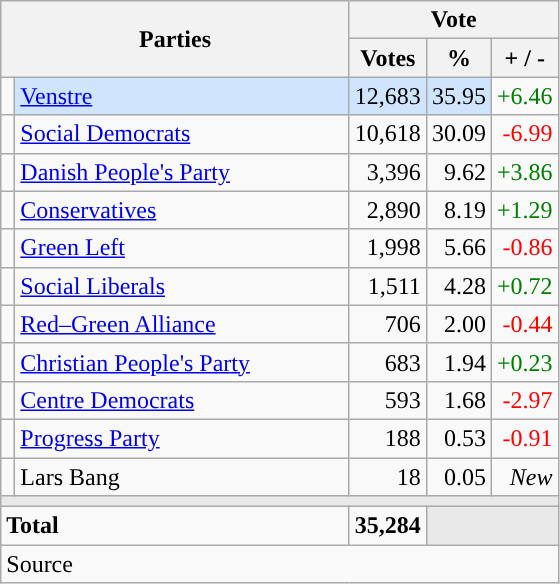<table class="wikitable" style="text-align:right;">
<tr>
<th style="text-align:centre;" rowspan="2" colspan="2" width="225">Parties</th>
<th colspan="3">Vote</th>
</tr>
<tr>
<th width="15">Votes</th>
<th width="15">%</th>
<th width="15">+ / -</th>
</tr>
<tr>
<td width="2" style="color:inherit;background:"></td>
<td bgcolor=#cfe5fe  align="left"><a href='#'>Venstre</a></td>
<td bgcolor=#cfe5fe>12,683</td>
<td bgcolor=#cfe5fe>35.95</td>
<td style=color:green;>+6.46</td>
</tr>
<tr>
<td width="2" style="color:inherit;background:"></td>
<td align="left"><a href='#'>Social Democrats</a></td>
<td>10,618</td>
<td>30.09</td>
<td style=color:red;>-6.99</td>
</tr>
<tr>
<td width="2" style="color:inherit;background:"></td>
<td align="left"><a href='#'>Danish People's Party</a></td>
<td>3,396</td>
<td>9.62</td>
<td style=color:green;>+3.86</td>
</tr>
<tr>
<td width="2" style="color:inherit;background:"></td>
<td align="left"><a href='#'>Conservatives</a></td>
<td>2,890</td>
<td>8.19</td>
<td style=color:green;>+1.29</td>
</tr>
<tr>
<td width="2" style="color:inherit;background:"></td>
<td align="left"><a href='#'>Green Left</a></td>
<td>1,998</td>
<td>5.66</td>
<td style=color:red;>-0.86</td>
</tr>
<tr>
<td width="2" style="color:inherit;background:"></td>
<td align="left"><a href='#'>Social Liberals</a></td>
<td>1,511</td>
<td>4.28</td>
<td style=color:green;>+0.72</td>
</tr>
<tr>
<td width="2" style="color:inherit;background:"></td>
<td align="left"><a href='#'>Red–Green Alliance</a></td>
<td>706</td>
<td>2.00</td>
<td style=color:red;>-0.44</td>
</tr>
<tr>
<td width="2" style="color:inherit;background:"></td>
<td align="left"><a href='#'>Christian People's Party</a></td>
<td>683</td>
<td>1.94</td>
<td style=color:green;>+0.23</td>
</tr>
<tr>
<td width="2" style="color:inherit;background:"></td>
<td align="left"><a href='#'>Centre Democrats</a></td>
<td>593</td>
<td>1.68</td>
<td style=color:red;>-2.97</td>
</tr>
<tr>
<td width="2" style="color:inherit;background:"></td>
<td align="left"><a href='#'>Progress Party</a></td>
<td>188</td>
<td>0.53</td>
<td style=color:red;>-0.91</td>
</tr>
<tr>
<td width="2" style="color:inherit;background:"></td>
<td align="left">Lars Bang</td>
<td>18</td>
<td>0.05</td>
<td><em>New</em></td>
</tr>
<tr>
<td colspan="7" bgcolor="#E9E9E9"></td>
</tr>
<tr>
<td align="left" colspan="2"><strong>Total</strong></td>
<td><strong>35,284</strong></td>
<td bgcolor="#E9E9E9" colspan="2"></td>
</tr>
<tr>
<td align="left" colspan="6">Source</td>
</tr>
</table>
